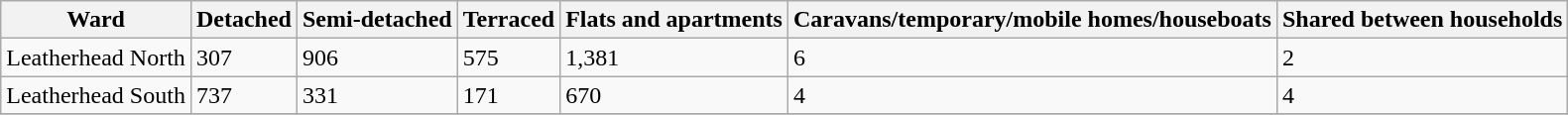<table class="wikitable">
<tr>
<th>Ward</th>
<th>Detached</th>
<th>Semi-detached</th>
<th>Terraced</th>
<th>Flats and apartments</th>
<th>Caravans/temporary/mobile homes/houseboats</th>
<th>Shared between households</th>
</tr>
<tr>
<td>Leatherhead North</td>
<td>307</td>
<td>906</td>
<td>575</td>
<td>1,381</td>
<td>6</td>
<td>2</td>
</tr>
<tr>
<td>Leatherhead South</td>
<td>737</td>
<td>331</td>
<td>171</td>
<td>670</td>
<td>4</td>
<td>4</td>
</tr>
<tr>
</tr>
</table>
